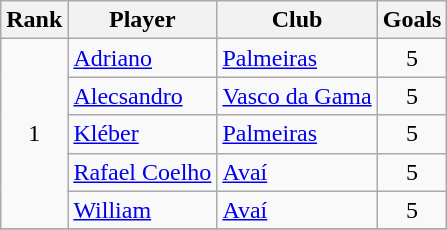<table class="wikitable" border="1">
<tr>
<th>Rank</th>
<th>Player</th>
<th>Club</th>
<th>Goals</th>
</tr>
<tr>
<td rowspan=5 align=center>1</td>
<td> <a href='#'>Adriano</a></td>
<td><a href='#'>Palmeiras</a></td>
<td align=center>5</td>
</tr>
<tr>
<td> <a href='#'>Alecsandro</a></td>
<td><a href='#'>Vasco da Gama</a></td>
<td align=center>5</td>
</tr>
<tr>
<td> <a href='#'>Kléber</a></td>
<td><a href='#'>Palmeiras</a></td>
<td align=center>5</td>
</tr>
<tr>
<td> <a href='#'>Rafael Coelho</a></td>
<td><a href='#'>Avaí</a></td>
<td align=center>5</td>
</tr>
<tr>
<td> <a href='#'>William</a></td>
<td><a href='#'>Avaí</a></td>
<td align=center>5</td>
</tr>
<tr>
</tr>
</table>
